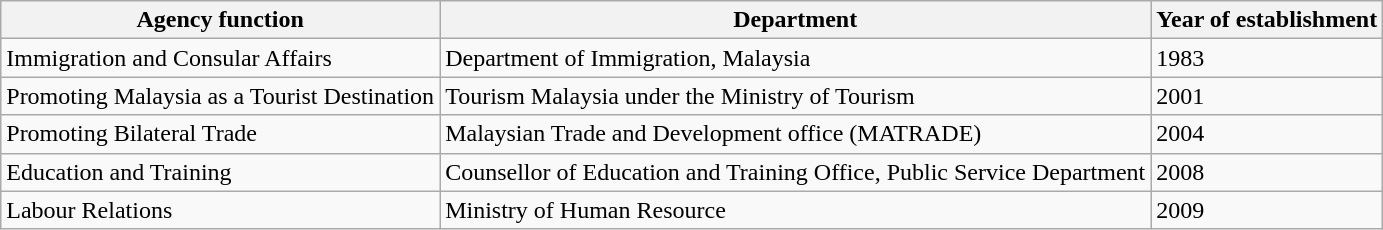<table class="wikitable">
<tr>
<th>Agency function</th>
<th>Department</th>
<th>Year of establishment</th>
</tr>
<tr>
<td>Immigration and Consular Affairs</td>
<td>Department of Immigration, Malaysia</td>
<td>1983</td>
</tr>
<tr>
<td>Promoting Malaysia as a Tourist Destination</td>
<td>Tourism Malaysia under the Ministry of Tourism</td>
<td>2001</td>
</tr>
<tr>
<td>Promoting Bilateral Trade</td>
<td>Malaysian Trade and Development office (MATRADE)</td>
<td>2004</td>
</tr>
<tr>
<td>Education and Training</td>
<td>Counsellor of Education and Training Office, Public Service Department</td>
<td>2008</td>
</tr>
<tr>
<td>Labour Relations</td>
<td>Ministry of Human Resource</td>
<td>2009</td>
</tr>
</table>
